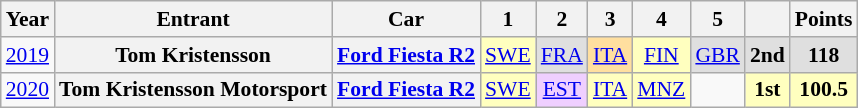<table class="wikitable" style="text-align:center; font-size:90%">
<tr>
<th>Year</th>
<th>Entrant</th>
<th>Car</th>
<th>1</th>
<th>2</th>
<th>3</th>
<th>4</th>
<th>5</th>
<th></th>
<th>Points</th>
</tr>
<tr>
<td><a href='#'>2019</a></td>
<th>Tom Kristensson</th>
<th><a href='#'>Ford Fiesta R2</a></th>
<td style="background:#ffffbf;"><a href='#'>SWE</a><br></td>
<td style="background:#dfdfdf;"><a href='#'>FRA</a><br></td>
<td style="background:#ffdf9f;"><a href='#'>ITA</a><br></td>
<td style="background:#ffffbf;"><a href='#'>FIN</a><br></td>
<td style="background:#dfdfdf;"><a href='#'>GBR</a><br></td>
<th style="background:#dfdfdf;">2nd</th>
<th style="background:#dfdfdf;">118</th>
</tr>
<tr>
<td><a href='#'>2020</a></td>
<th>Tom Kristensson Motorsport</th>
<th><a href='#'>Ford Fiesta R2</a></th>
<td style="background:#ffffbf;"><a href='#'>SWE</a><br></td>
<td style="background:#EFCFFF;"><a href='#'>EST</a><br></td>
<td style="background:#ffffbf;"><a href='#'>ITA</a><br></td>
<td style="background:#ffffbf;"><a href='#'>MNZ</a><br></td>
<td></td>
<th style="background:#ffffbf;">1st</th>
<th style="background:#ffffbf;">100.5</th>
</tr>
</table>
